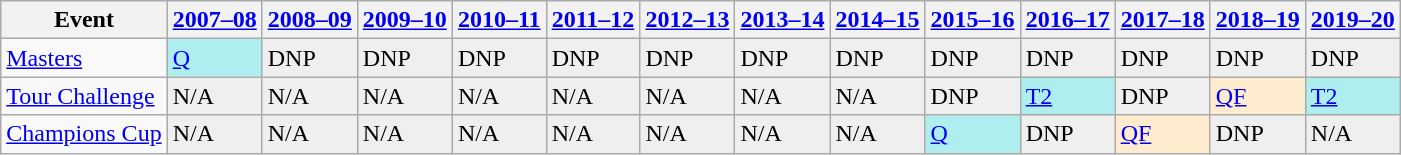<table class="wikitable">
<tr>
<th>Event</th>
<th><a href='#'>2007–08</a></th>
<th><a href='#'>2008–09</a></th>
<th><a href='#'>2009–10</a></th>
<th><a href='#'>2010–11</a></th>
<th><a href='#'>2011–12</a></th>
<th><a href='#'>2012–13</a></th>
<th><a href='#'>2013–14</a></th>
<th><a href='#'>2014–15</a></th>
<th><a href='#'>2015–16</a></th>
<th><a href='#'>2016–17</a></th>
<th><a href='#'>2017–18</a></th>
<th><a href='#'>2018–19</a></th>
<th><a href='#'>2019–20</a></th>
</tr>
<tr>
<td><a href='#'>Masters</a></td>
<td style="background:#afeeee;"><a href='#'>Q</a></td>
<td style="background:#EFEFEF;">DNP</td>
<td style="background:#EFEFEF;">DNP</td>
<td style="background:#EFEFEF;">DNP</td>
<td style="background:#EFEFEF;">DNP</td>
<td style="background:#EFEFEF;">DNP</td>
<td style="background:#EFEFEF;">DNP</td>
<td style="background:#EFEFEF;">DNP</td>
<td style="background:#EFEFEF;">DNP</td>
<td style="background:#EFEFEF;">DNP</td>
<td style="background:#EFEFEF;">DNP</td>
<td style="background:#EFEFEF;">DNP</td>
<td style="background:#EFEFEF;">DNP</td>
</tr>
<tr>
<td><a href='#'>Tour Challenge</a></td>
<td style="background:#EFEFEF;">N/A</td>
<td style="background:#EFEFEF;">N/A</td>
<td style="background:#EFEFEF;">N/A</td>
<td style="background:#EFEFEF;">N/A</td>
<td style="background:#EFEFEF;">N/A</td>
<td style="background:#EFEFEF;">N/A</td>
<td style="background:#EFEFEF;">N/A</td>
<td style="background:#EFEFEF;">N/A</td>
<td style="background:#EFEFEF;">DNP</td>
<td style="background:#afeeee;"><a href='#'>T2</a></td>
<td style="background:#EFEFEF;">DNP</td>
<td style="background:#ffebcd;"><a href='#'>QF</a></td>
<td style="background:#afeeee;"><a href='#'>T2</a></td>
</tr>
<tr>
<td><a href='#'>Champions Cup</a></td>
<td style="background:#EFEFEF;">N/A</td>
<td style="background:#EFEFEF;">N/A</td>
<td style="background:#EFEFEF;">N/A</td>
<td style="background:#EFEFEF;">N/A</td>
<td style="background:#EFEFEF;">N/A</td>
<td style="background:#EFEFEF;">N/A</td>
<td style="background:#EFEFEF;">N/A</td>
<td style="background:#EFEFEF;">N/A</td>
<td style="background:#afeeee;"><a href='#'>Q</a></td>
<td style="background:#EFEFEF;">DNP</td>
<td style="background:#ffebcd;"><a href='#'>QF</a></td>
<td style="background:#EFEFEF;">DNP</td>
<td style="background:#EFEFEF;">N/A</td>
</tr>
</table>
